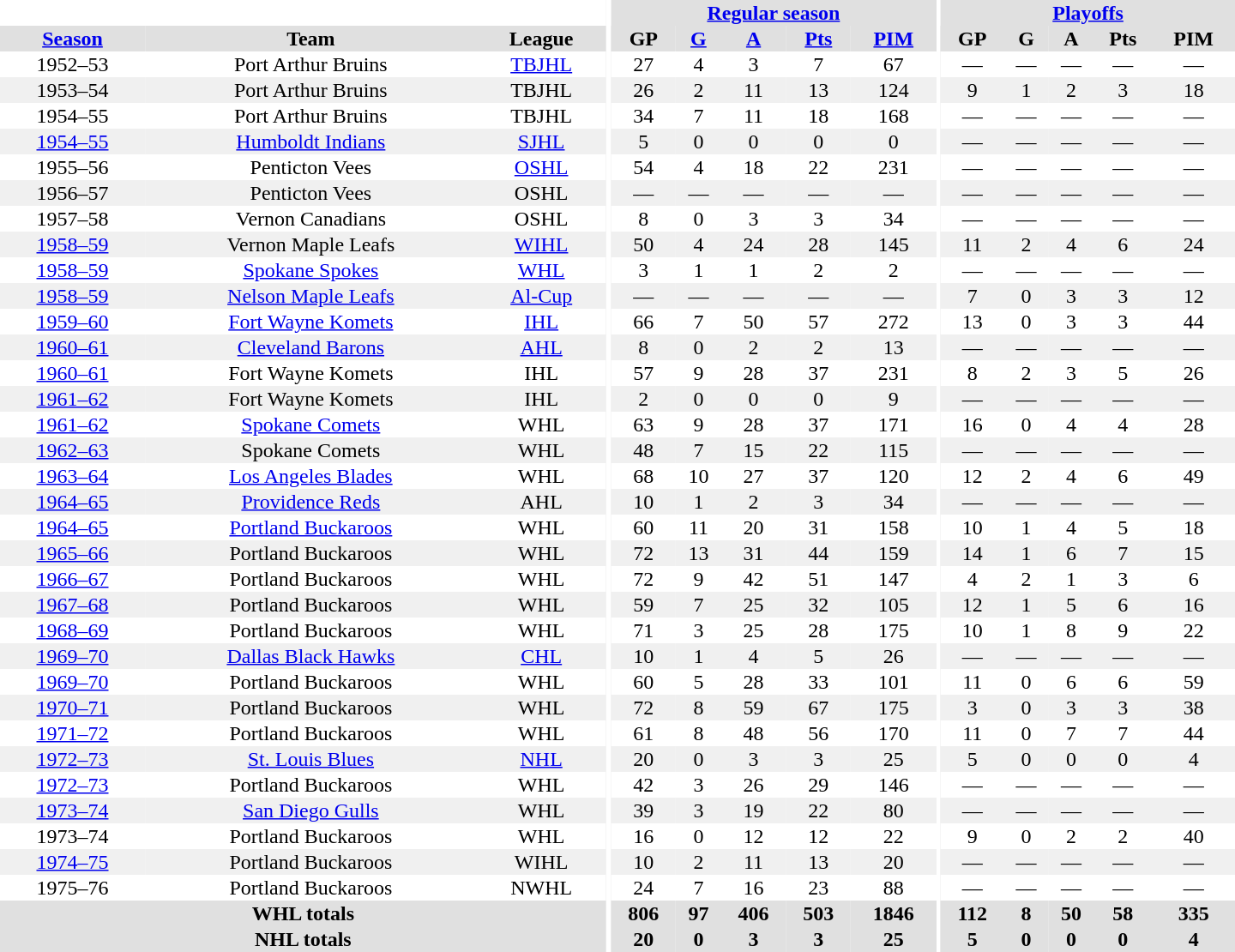<table border="0" cellpadding="1" cellspacing="0" style="text-align:center; width:60em">
<tr bgcolor="#e0e0e0">
<th colspan="3" bgcolor="#ffffff"></th>
<th rowspan="100" bgcolor="#ffffff"></th>
<th colspan="5"><a href='#'>Regular season</a></th>
<th rowspan="100" bgcolor="#ffffff"></th>
<th colspan="5"><a href='#'>Playoffs</a></th>
</tr>
<tr bgcolor="#e0e0e0">
<th><a href='#'>Season</a></th>
<th>Team</th>
<th>League</th>
<th>GP</th>
<th><a href='#'>G</a></th>
<th><a href='#'>A</a></th>
<th><a href='#'>Pts</a></th>
<th><a href='#'>PIM</a></th>
<th>GP</th>
<th>G</th>
<th>A</th>
<th>Pts</th>
<th>PIM</th>
</tr>
<tr>
<td>1952–53</td>
<td>Port Arthur Bruins</td>
<td><a href='#'>TBJHL</a></td>
<td>27</td>
<td>4</td>
<td>3</td>
<td>7</td>
<td>67</td>
<td>—</td>
<td>—</td>
<td>—</td>
<td>—</td>
<td>—</td>
</tr>
<tr bgcolor="#f0f0f0">
<td>1953–54</td>
<td>Port Arthur Bruins</td>
<td>TBJHL</td>
<td>26</td>
<td>2</td>
<td>11</td>
<td>13</td>
<td>124</td>
<td>9</td>
<td>1</td>
<td>2</td>
<td>3</td>
<td>18</td>
</tr>
<tr>
<td>1954–55</td>
<td>Port Arthur Bruins</td>
<td>TBJHL</td>
<td>34</td>
<td>7</td>
<td>11</td>
<td>18</td>
<td>168</td>
<td>—</td>
<td>—</td>
<td>—</td>
<td>—</td>
<td>—</td>
</tr>
<tr bgcolor="#f0f0f0">
<td><a href='#'>1954–55</a></td>
<td><a href='#'>Humboldt Indians</a></td>
<td><a href='#'>SJHL</a></td>
<td>5</td>
<td>0</td>
<td>0</td>
<td>0</td>
<td>0</td>
<td>—</td>
<td>—</td>
<td>—</td>
<td>—</td>
<td>—</td>
</tr>
<tr>
<td>1955–56</td>
<td>Penticton Vees</td>
<td><a href='#'>OSHL</a></td>
<td>54</td>
<td>4</td>
<td>18</td>
<td>22</td>
<td>231</td>
<td>—</td>
<td>—</td>
<td>—</td>
<td>—</td>
<td>—</td>
</tr>
<tr bgcolor="#f0f0f0">
<td>1956–57</td>
<td>Penticton Vees</td>
<td>OSHL</td>
<td>—</td>
<td>—</td>
<td>—</td>
<td>—</td>
<td>—</td>
<td>—</td>
<td>—</td>
<td>—</td>
<td>—</td>
<td>—</td>
</tr>
<tr>
<td>1957–58</td>
<td>Vernon Canadians</td>
<td>OSHL</td>
<td>8</td>
<td>0</td>
<td>3</td>
<td>3</td>
<td>34</td>
<td>—</td>
<td>—</td>
<td>—</td>
<td>—</td>
<td>—</td>
</tr>
<tr bgcolor="#f0f0f0">
<td><a href='#'>1958–59</a></td>
<td>Vernon Maple Leafs</td>
<td><a href='#'>WIHL</a></td>
<td>50</td>
<td>4</td>
<td>24</td>
<td>28</td>
<td>145</td>
<td>11</td>
<td>2</td>
<td>4</td>
<td>6</td>
<td>24</td>
</tr>
<tr>
<td><a href='#'>1958–59</a></td>
<td><a href='#'>Spokane Spokes</a></td>
<td><a href='#'>WHL</a></td>
<td>3</td>
<td>1</td>
<td>1</td>
<td>2</td>
<td>2</td>
<td>—</td>
<td>—</td>
<td>—</td>
<td>—</td>
<td>—</td>
</tr>
<tr bgcolor="#f0f0f0">
<td><a href='#'>1958–59</a></td>
<td><a href='#'>Nelson Maple Leafs</a></td>
<td><a href='#'>Al-Cup</a></td>
<td>—</td>
<td>—</td>
<td>—</td>
<td>—</td>
<td>—</td>
<td>7</td>
<td>0</td>
<td>3</td>
<td>3</td>
<td>12</td>
</tr>
<tr>
<td><a href='#'>1959–60</a></td>
<td><a href='#'>Fort Wayne Komets</a></td>
<td><a href='#'>IHL</a></td>
<td>66</td>
<td>7</td>
<td>50</td>
<td>57</td>
<td>272</td>
<td>13</td>
<td>0</td>
<td>3</td>
<td>3</td>
<td>44</td>
</tr>
<tr bgcolor="#f0f0f0">
<td><a href='#'>1960–61</a></td>
<td><a href='#'>Cleveland Barons</a></td>
<td><a href='#'>AHL</a></td>
<td>8</td>
<td>0</td>
<td>2</td>
<td>2</td>
<td>13</td>
<td>—</td>
<td>—</td>
<td>—</td>
<td>—</td>
<td>—</td>
</tr>
<tr>
<td><a href='#'>1960–61</a></td>
<td>Fort Wayne Komets</td>
<td>IHL</td>
<td>57</td>
<td>9</td>
<td>28</td>
<td>37</td>
<td>231</td>
<td>8</td>
<td>2</td>
<td>3</td>
<td>5</td>
<td>26</td>
</tr>
<tr bgcolor="#f0f0f0">
<td><a href='#'>1961–62</a></td>
<td>Fort Wayne Komets</td>
<td>IHL</td>
<td>2</td>
<td>0</td>
<td>0</td>
<td>0</td>
<td>9</td>
<td>—</td>
<td>—</td>
<td>—</td>
<td>—</td>
<td>—</td>
</tr>
<tr>
<td><a href='#'>1961–62</a></td>
<td><a href='#'>Spokane Comets</a></td>
<td>WHL</td>
<td>63</td>
<td>9</td>
<td>28</td>
<td>37</td>
<td>171</td>
<td>16</td>
<td>0</td>
<td>4</td>
<td>4</td>
<td>28</td>
</tr>
<tr bgcolor="#f0f0f0">
<td><a href='#'>1962–63</a></td>
<td>Spokane Comets</td>
<td>WHL</td>
<td>48</td>
<td>7</td>
<td>15</td>
<td>22</td>
<td>115</td>
<td>—</td>
<td>—</td>
<td>—</td>
<td>—</td>
<td>—</td>
</tr>
<tr>
<td><a href='#'>1963–64</a></td>
<td><a href='#'>Los Angeles Blades</a></td>
<td>WHL</td>
<td>68</td>
<td>10</td>
<td>27</td>
<td>37</td>
<td>120</td>
<td>12</td>
<td>2</td>
<td>4</td>
<td>6</td>
<td>49</td>
</tr>
<tr bgcolor="#f0f0f0">
<td><a href='#'>1964–65</a></td>
<td><a href='#'>Providence Reds</a></td>
<td>AHL</td>
<td>10</td>
<td>1</td>
<td>2</td>
<td>3</td>
<td>34</td>
<td>—</td>
<td>—</td>
<td>—</td>
<td>—</td>
<td>—</td>
</tr>
<tr>
<td><a href='#'>1964–65</a></td>
<td><a href='#'>Portland Buckaroos</a></td>
<td>WHL</td>
<td>60</td>
<td>11</td>
<td>20</td>
<td>31</td>
<td>158</td>
<td>10</td>
<td>1</td>
<td>4</td>
<td>5</td>
<td>18</td>
</tr>
<tr bgcolor="#f0f0f0">
<td><a href='#'>1965–66</a></td>
<td>Portland Buckaroos</td>
<td>WHL</td>
<td>72</td>
<td>13</td>
<td>31</td>
<td>44</td>
<td>159</td>
<td>14</td>
<td>1</td>
<td>6</td>
<td>7</td>
<td>15</td>
</tr>
<tr>
<td><a href='#'>1966–67</a></td>
<td>Portland Buckaroos</td>
<td>WHL</td>
<td>72</td>
<td>9</td>
<td>42</td>
<td>51</td>
<td>147</td>
<td>4</td>
<td>2</td>
<td>1</td>
<td>3</td>
<td>6</td>
</tr>
<tr bgcolor="#f0f0f0">
<td><a href='#'>1967–68</a></td>
<td>Portland Buckaroos</td>
<td>WHL</td>
<td>59</td>
<td>7</td>
<td>25</td>
<td>32</td>
<td>105</td>
<td>12</td>
<td>1</td>
<td>5</td>
<td>6</td>
<td>16</td>
</tr>
<tr>
<td><a href='#'>1968–69</a></td>
<td>Portland Buckaroos</td>
<td>WHL</td>
<td>71</td>
<td>3</td>
<td>25</td>
<td>28</td>
<td>175</td>
<td>10</td>
<td>1</td>
<td>8</td>
<td>9</td>
<td>22</td>
</tr>
<tr bgcolor="#f0f0f0">
<td><a href='#'>1969–70</a></td>
<td><a href='#'>Dallas Black Hawks</a></td>
<td><a href='#'>CHL</a></td>
<td>10</td>
<td>1</td>
<td>4</td>
<td>5</td>
<td>26</td>
<td>—</td>
<td>—</td>
<td>—</td>
<td>—</td>
<td>—</td>
</tr>
<tr>
<td><a href='#'>1969–70</a></td>
<td>Portland Buckaroos</td>
<td>WHL</td>
<td>60</td>
<td>5</td>
<td>28</td>
<td>33</td>
<td>101</td>
<td>11</td>
<td>0</td>
<td>6</td>
<td>6</td>
<td>59</td>
</tr>
<tr bgcolor="#f0f0f0">
<td><a href='#'>1970–71</a></td>
<td>Portland Buckaroos</td>
<td>WHL</td>
<td>72</td>
<td>8</td>
<td>59</td>
<td>67</td>
<td>175</td>
<td>3</td>
<td>0</td>
<td>3</td>
<td>3</td>
<td>38</td>
</tr>
<tr>
<td><a href='#'>1971–72</a></td>
<td>Portland Buckaroos</td>
<td>WHL</td>
<td>61</td>
<td>8</td>
<td>48</td>
<td>56</td>
<td>170</td>
<td>11</td>
<td>0</td>
<td>7</td>
<td>7</td>
<td>44</td>
</tr>
<tr bgcolor="#f0f0f0">
<td><a href='#'>1972–73</a></td>
<td><a href='#'>St. Louis Blues</a></td>
<td><a href='#'>NHL</a></td>
<td>20</td>
<td>0</td>
<td>3</td>
<td>3</td>
<td>25</td>
<td>5</td>
<td>0</td>
<td>0</td>
<td>0</td>
<td>4</td>
</tr>
<tr>
<td><a href='#'>1972–73</a></td>
<td>Portland Buckaroos</td>
<td>WHL</td>
<td>42</td>
<td>3</td>
<td>26</td>
<td>29</td>
<td>146</td>
<td>—</td>
<td>—</td>
<td>—</td>
<td>—</td>
<td>—</td>
</tr>
<tr bgcolor="#f0f0f0">
<td><a href='#'>1973–74</a></td>
<td><a href='#'>San Diego Gulls</a></td>
<td>WHL</td>
<td>39</td>
<td>3</td>
<td>19</td>
<td>22</td>
<td>80</td>
<td>—</td>
<td>—</td>
<td>—</td>
<td>—</td>
<td>—</td>
</tr>
<tr>
<td>1973–74</td>
<td>Portland Buckaroos</td>
<td>WHL</td>
<td>16</td>
<td>0</td>
<td>12</td>
<td>12</td>
<td>22</td>
<td>9</td>
<td>0</td>
<td>2</td>
<td>2</td>
<td>40</td>
</tr>
<tr bgcolor="#f0f0f0">
<td><a href='#'>1974–75</a></td>
<td>Portland Buckaroos</td>
<td>WIHL</td>
<td>10</td>
<td>2</td>
<td>11</td>
<td>13</td>
<td>20</td>
<td>—</td>
<td>—</td>
<td>—</td>
<td>—</td>
<td>—</td>
</tr>
<tr>
<td>1975–76</td>
<td>Portland Buckaroos</td>
<td>NWHL</td>
<td>24</td>
<td>7</td>
<td>16</td>
<td>23</td>
<td>88</td>
<td>—</td>
<td>—</td>
<td>—</td>
<td>—</td>
<td>—</td>
</tr>
<tr bgcolor="#e0e0e0">
<th colspan="3">WHL totals</th>
<th>806</th>
<th>97</th>
<th>406</th>
<th>503</th>
<th>1846</th>
<th>112</th>
<th>8</th>
<th>50</th>
<th>58</th>
<th>335</th>
</tr>
<tr bgcolor="#e0e0e0">
<th colspan="3">NHL totals</th>
<th>20</th>
<th>0</th>
<th>3</th>
<th>3</th>
<th>25</th>
<th>5</th>
<th>0</th>
<th>0</th>
<th>0</th>
<th>4</th>
</tr>
</table>
